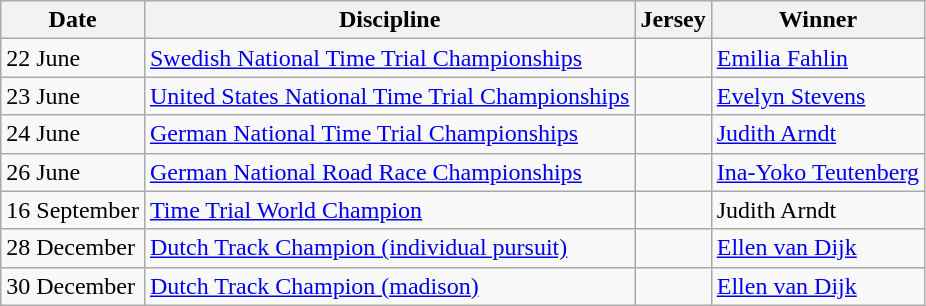<table class="wikitable">
<tr>
<th>Date</th>
<th>Discipline</th>
<th>Jersey</th>
<th>Winner</th>
</tr>
<tr>
<td>22 June</td>
<td><a href='#'>Swedish National Time Trial Championships</a></td>
<td></td>
<td><a href='#'>Emilia Fahlin</a></td>
</tr>
<tr>
<td>23 June</td>
<td><a href='#'>United States National Time Trial Championships</a></td>
<td></td>
<td><a href='#'>Evelyn Stevens</a></td>
</tr>
<tr>
<td>24 June</td>
<td><a href='#'>German National Time Trial Championships</a></td>
<td></td>
<td><a href='#'>Judith Arndt</a></td>
</tr>
<tr>
<td>26 June</td>
<td><a href='#'>German National Road Race Championships</a></td>
<td></td>
<td><a href='#'>Ina-Yoko Teutenberg</a></td>
</tr>
<tr>
<td>16 September</td>
<td><a href='#'>Time Trial World Champion</a></td>
<td></td>
<td>Judith Arndt</td>
</tr>
<tr>
<td>28 December</td>
<td><a href='#'>Dutch Track Champion (individual pursuit)</a></td>
<td></td>
<td><a href='#'>Ellen van Dijk</a></td>
</tr>
<tr>
<td>30 December</td>
<td><a href='#'>Dutch Track Champion (madison)</a></td>
<td></td>
<td><a href='#'>Ellen van Dijk</a></td>
</tr>
</table>
